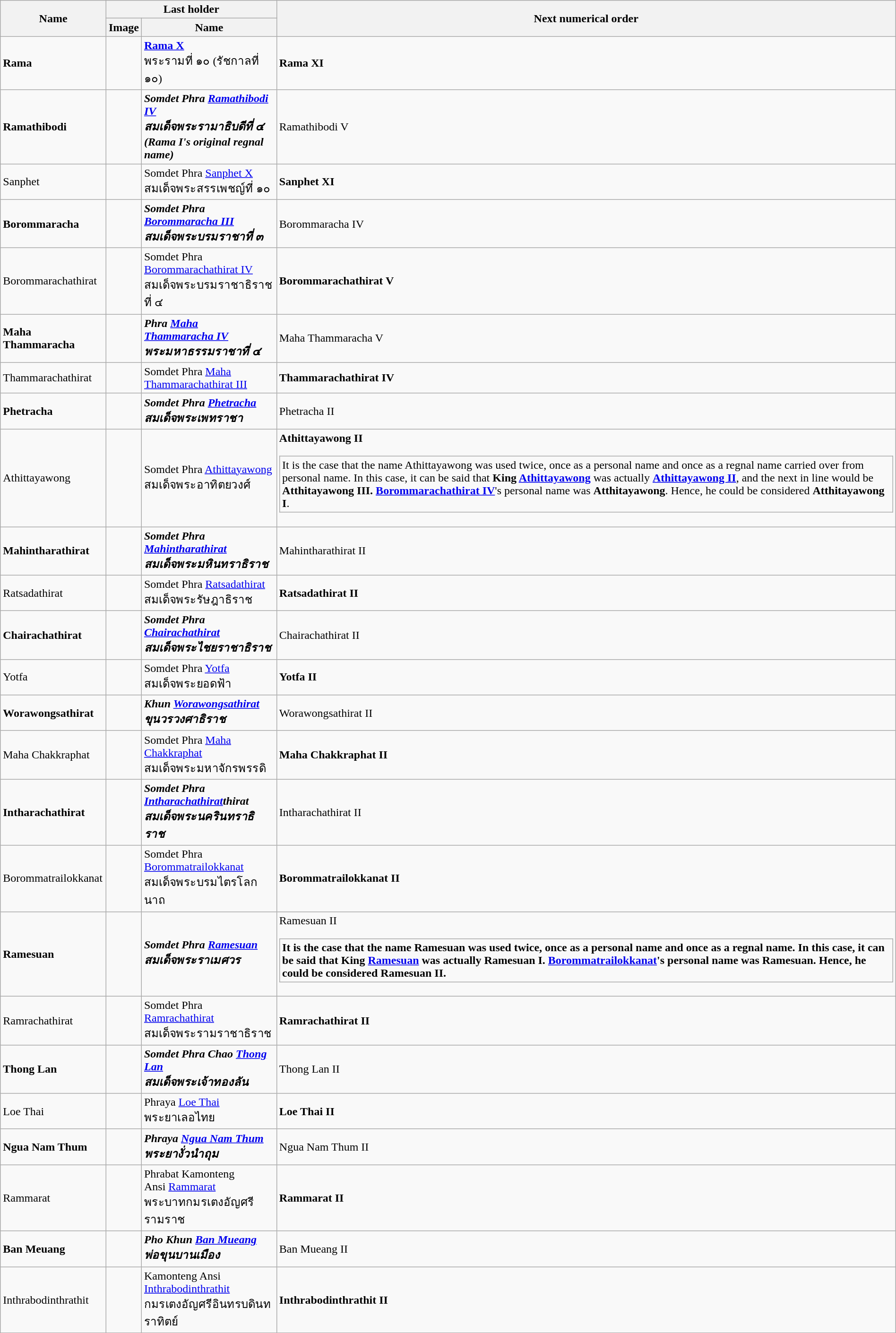<table width=100% class="wikitable">
<tr>
<th rowspan="2" style="width=25%">Name</th>
<th colspan="2" style="width=10%">Last holder</th>
<th rowspan="2" style="width=30%">Next numerical order</th>
</tr>
<tr>
<th>Image</th>
<th>Name</th>
</tr>
<tr>
<td><strong>Rama</strong></td>
<td></td>
<td><strong><a href='#'>Rama X</a></strong><br>พระรามที่ ๑๐ (รัชกาลที่ ๑๐)</td>
<td><strong>Rama XI</strong></td>
</tr>
<tr>
<td><strong>Ramathibodi</strong></td>
<td></td>
<td><strong><em>Somdet Phra<em> <a href='#'>Ramathibodi IV</a><strong><br>สมเด็จพระรามาธิบดีที่ ๔<br></em>(Rama I's original regnal name)<em></td>
<td></strong>Ramathibodi V<strong></td>
</tr>
<tr>
<td></strong>Sanphet<strong></td>
<td></td>
<td></em></strong>Somdet Phra</em> <a href='#'>Sanphet X</a></strong><br>สมเด็จพระสรรเพชญ์ที่ ๑๐</td>
<td><strong>Sanphet XI</strong></td>
</tr>
<tr>
<td><strong>Borommaracha</strong></td>
<td></td>
<td><strong><em>Somdet Phra<em> <a href='#'>Borommaracha III</a><strong><br>สมเด็จพระบรมราชาที่ ๓</td>
<td></strong>Borommaracha IV<strong></td>
</tr>
<tr>
<td></strong>Borommarachathirat<strong></td>
<td></td>
<td></em></strong>Somdet Phra</em> <a href='#'>Borommarachathirat IV</a></strong><br>สมเด็จพระบรมราชาธิราชที่ ๔</td>
<td><strong>Borommarachathirat V</strong></td>
</tr>
<tr>
<td><strong>Maha Thammaracha</strong></td>
<td></td>
<td><strong><em>Phra<em> <a href='#'>Maha Thammaracha&nbsp;IV</a><strong><br>พระมหาธรรมราชาที่ ๔</td>
<td></strong>Maha Thammaracha V<strong></td>
</tr>
<tr>
<td></strong>Thammarachathirat<strong></td>
<td></td>
<td></em></strong>Somdet Phra</em> <a href='#'>Maha Thammarachathirat III</a></strong><br></td>
<td><strong>Thammarachathirat IV</strong></td>
</tr>
<tr>
<td><strong>Phetracha</strong></td>
<td></td>
<td><strong><em>Somdet Phra<em> <a href='#'>Phetracha</a><strong><br>สมเด็จพระเพทราชา</td>
<td></strong>Phetracha II<strong></td>
</tr>
<tr>
<td></strong>Athittayawong<strong></td>
<td></td>
<td></em></strong>Somdet Phra</em> <a href='#'>Athittayawong</a></strong><br>สมเด็จพระอาทิตยวงศ์</td>
<td><strong>Athittayawong II</strong><br><table class="wikitable" width="100%">
<tr>
<td>It is the case that the name Athittayawong was used twice, once as a personal name and once as a regnal name carried over from personal name. In this case, it can be said that <strong>King <a href='#'>Athittayawong</a></strong> was actually <strong><a href='#'>Athittayawong II</a></strong>, and the next in line would be <strong>Atthitayawong III.</strong> <strong><a href='#'>Borommarachathirat IV</a></strong>'s personal name was <strong>Atthitayawong</strong>. Hence, he could be considered <strong>Atthitayawong I</strong>.</td>
</tr>
</table>
</td>
</tr>
<tr>
<td><strong>Mahintharathirat</strong></td>
<td></td>
<td><strong><em>Somdet Phra<em> <a href='#'>Mahintharathirat</a><strong><br>สมเด็จพระมหินทราธิราช</td>
<td></strong>Mahintharathirat II<strong></td>
</tr>
<tr>
<td></strong>Ratsadathirat<strong></td>
<td></td>
<td></em></strong>Somdet Phra</em> <a href='#'>Ratsadathirat</a></strong><br>สมเด็จพระรัษฎาธิราช</td>
<td><strong>Ratsadathirat II</strong></td>
</tr>
<tr>
<td><strong>Chairachathirat</strong></td>
<td></td>
<td><strong><em>Somdet Phra<em> <a href='#'>Chairachathirat</a><strong><br>สมเด็จพระไชยราชาธิราช</td>
<td></strong>Chairachathirat II<strong></td>
</tr>
<tr>
<td></strong>Yotfa<strong></td>
<td></td>
<td></em></strong>Somdet Phra</em> <a href='#'>Yotfa</a></strong><br>สมเด็จพระยอดฟ้า</td>
<td><strong>Yotfa II</strong></td>
</tr>
<tr>
<td><strong>Worawongsathirat</strong></td>
<td></td>
<td><strong><em>Khun<em> <a href='#'>Worawongsathirat</a><strong><br>ขุนวรวงศาธิราช</td>
<td></strong>Worawongsathirat II<strong></td>
</tr>
<tr>
<td></strong>Maha Chakkraphat<strong></td>
<td></td>
<td></em></strong>Somdet Phra</em> <a href='#'>Maha Chakkraphat</a></strong><br>สมเด็จพระมหาจักรพรรดิ</td>
<td><strong>Maha Chakkraphat II</strong></td>
</tr>
<tr>
<td><strong>Intharachathirat</strong></td>
<td></td>
<td><strong><em>Somdet Phra<em> <a href='#'>Intharachathirat</a>thirat<strong><br>สมเด็จพระนครินทราธิราช</td>
<td></strong>Intharachathirat II<strong></td>
</tr>
<tr>
<td></strong>Borommatrailokkanat<strong></td>
<td></td>
<td></em></strong>Somdet Phra</em> <a href='#'>Borommatrailokkanat</a></strong><br>สมเด็จพระบรมไตรโลกนาถ</td>
<td><strong>Borommatrailokkanat II</strong></td>
</tr>
<tr>
<td><strong>Ramesuan</strong></td>
<td></td>
<td><strong><em>Somdet Phra<em> <a href='#'>Ramesuan</a><strong><br>สมเด็จพระราเมศวร</td>
<td></strong>Ramesuan II<strong><br><table class="wikitable" width="100%">
<tr>
<td>It is the case that the name Ramesuan was used twice, once as a personal name and once as a regnal name. In this case, it can be said that </strong>King <a href='#'>Ramesuan</a><strong> was actually </strong>Ramesuan I<strong>. </strong><a href='#'>Borommatrailokkanat</a><strong>'s personal name was </strong>Ramesuan<strong>. Hence, he could be considered </strong>Ramesuan II<strong>.</td>
</tr>
</table>
</td>
</tr>
<tr>
<td></strong>Ramrachathirat<strong></td>
<td></td>
<td></em></strong>Somdet Phra</em> <a href='#'>Ramrachathirat</a></strong><br>สมเด็จพระรามราชาธิราช</td>
<td><strong>Ramrachathirat II</strong></td>
</tr>
<tr>
<td><strong>Thong Lan</strong></td>
<td></td>
<td><strong><em>Somdet Phra Chao<em> <a href='#'>Thong Lan</a><strong><br>สมเด็จพระเจ้าทองลัน</td>
<td></strong>Thong Lan II<strong></td>
</tr>
<tr>
<td></strong>Loe Thai<strong></td>
<td></td>
<td></em></strong>Phraya</em> <a href='#'>Loe Thai</a></strong><br>พระยาเลอไทย</td>
<td><strong>Loe Thai II</strong></td>
</tr>
<tr>
<td><strong>Ngua Nam Thum</strong></td>
<td></td>
<td><strong><em>Phraya<em> <a href='#'>Ngua Nam Thum</a><strong><br>พระยางั่วนำถุม</td>
<td></strong>Ngua Nam Thum II<strong></td>
</tr>
<tr>
<td></strong>Rammarat<strong></td>
<td></td>
<td></em></strong>Phrabat Kamonteng Ansi</em> <a href='#'>Rammarat</a></strong><br>พระบาทกมรเตงอัญศรีรามราช</td>
<td><strong>Rammarat II</strong></td>
</tr>
<tr>
<td><strong>Ban Meuang</strong></td>
<td></td>
<td><strong><em>Pho Khun<em> <a href='#'>Ban Mueang</a><strong><br>พ่อขุนบานเมือง</td>
<td></strong>Ban Mueang II<strong></td>
</tr>
<tr>
<td></strong>Inthrabodinthrathit<strong></td>
<td></td>
<td></em></strong>Kamonteng Ansi</em> <a href='#'>Inthrabodinthrathit</a></strong><br>กมรเตงอัญศรีอินทรบดินทราทิตย์</td>
<td><strong>Inthrabodinthrathit II</strong></td>
</tr>
</table>
